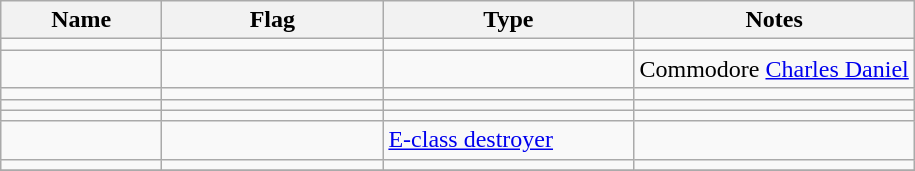<table class="wikitable sortable">
<tr>
<th scope="col" width="100px">Name</th>
<th scope="col" width="140px">Flag</th>
<th scope="col" width="160px">Type</th>
<th>Notes</th>
</tr>
<tr>
<td align="left"></td>
<td align="left"></td>
<td align="left"></td>
<td align="left"></td>
</tr>
<tr>
<td align="left"></td>
<td align="left"></td>
<td align="left"></td>
<td align="left">Commodore <a href='#'>Charles Daniel</a></td>
</tr>
<tr>
<td align="left"></td>
<td align="left"></td>
<td align="left"></td>
<td align="left"></td>
</tr>
<tr>
<td align="left"></td>
<td align="left"></td>
<td align="left"></td>
<td align="left"></td>
</tr>
<tr>
<td align="left"></td>
<td align="left"></td>
<td align="left"></td>
<td align="left"></td>
</tr>
<tr>
<td align="left"></td>
<td align="left"></td>
<td align="left"><a href='#'>E-class destroyer</a></td>
<td align="left"></td>
</tr>
<tr>
<td align="left"></td>
<td align="left"></td>
<td align="left"></td>
<td align="left"></td>
</tr>
<tr>
</tr>
</table>
